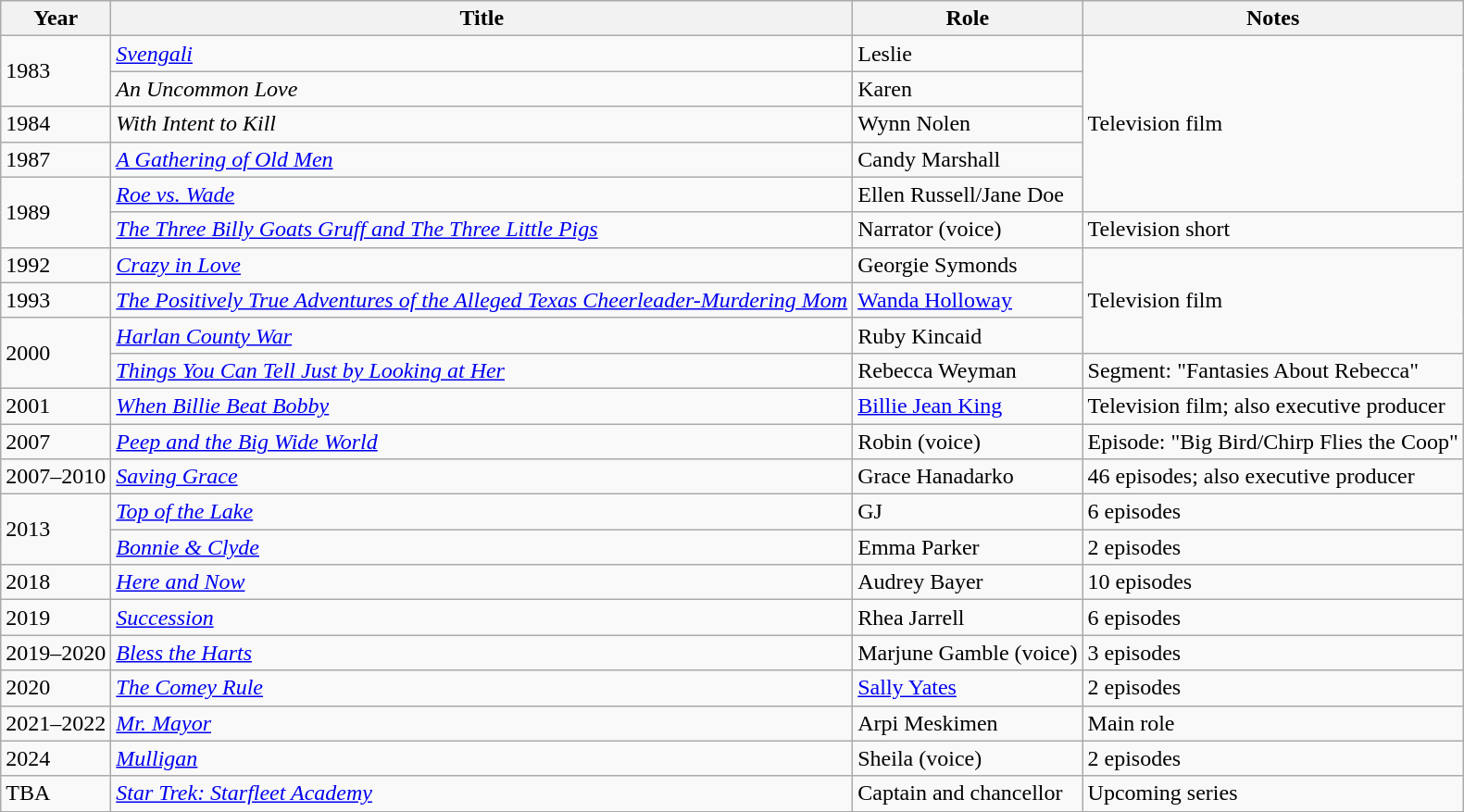<table class="wikitable sortable">
<tr>
<th>Year</th>
<th>Title</th>
<th>Role</th>
<th class="unsortable">Notes</th>
</tr>
<tr>
<td rowspan=2>1983</td>
<td><em><a href='#'>Svengali</a></em></td>
<td>Leslie</td>
<td rowspan="5">Television film</td>
</tr>
<tr>
<td><em>An Uncommon Love</em></td>
<td>Karen</td>
</tr>
<tr>
<td>1984</td>
<td><em>With Intent to Kill</em></td>
<td>Wynn Nolen</td>
</tr>
<tr>
<td>1987</td>
<td><em><a href='#'>A Gathering of Old Men</a></em></td>
<td>Candy Marshall</td>
</tr>
<tr>
<td rowspan=2>1989</td>
<td><em><a href='#'>Roe vs. Wade</a></em></td>
<td>Ellen Russell/Jane Doe</td>
</tr>
<tr>
<td><em><a href='#'>The Three Billy Goats Gruff and The Three Little Pigs</a></em></td>
<td>Narrator (voice)</td>
<td>Television short</td>
</tr>
<tr>
<td>1992</td>
<td><em><a href='#'>Crazy in Love</a></em></td>
<td>Georgie Symonds</td>
<td rowspan="3">Television film</td>
</tr>
<tr>
<td>1993</td>
<td><em><a href='#'>The Positively True Adventures of the Alleged Texas Cheerleader-Murdering Mom</a></em></td>
<td><a href='#'>Wanda Holloway</a></td>
</tr>
<tr>
<td rowspan=2>2000</td>
<td><em><a href='#'>Harlan County War</a></em></td>
<td>Ruby Kincaid</td>
</tr>
<tr>
<td><em><a href='#'>Things You Can Tell Just by Looking at Her</a></em></td>
<td>Rebecca Weyman</td>
<td>Segment: "Fantasies About Rebecca"</td>
</tr>
<tr>
<td>2001</td>
<td><em><a href='#'>When Billie Beat Bobby</a></em></td>
<td><a href='#'>Billie Jean King</a></td>
<td>Television film; also executive producer</td>
</tr>
<tr>
<td>2007</td>
<td><em><a href='#'>Peep and the Big Wide World</a></em></td>
<td>Robin (voice)</td>
<td>Episode: "Big Bird/Chirp Flies the Coop"</td>
</tr>
<tr>
<td>2007–2010</td>
<td><em><a href='#'>Saving Grace</a></em></td>
<td>Grace Hanadarko</td>
<td>46 episodes; also executive producer</td>
</tr>
<tr>
<td rowspan=2>2013</td>
<td><em><a href='#'>Top of the Lake</a></em></td>
<td>GJ</td>
<td>6 episodes</td>
</tr>
<tr>
<td><em><a href='#'>Bonnie & Clyde</a></em></td>
<td>Emma Parker</td>
<td>2 episodes</td>
</tr>
<tr>
<td>2018</td>
<td><em><a href='#'>Here and Now</a></em></td>
<td>Audrey Bayer</td>
<td>10 episodes</td>
</tr>
<tr>
<td>2019</td>
<td><em><a href='#'>Succession</a></em></td>
<td>Rhea Jarrell</td>
<td>6 episodes</td>
</tr>
<tr>
<td>2019–2020</td>
<td><em><a href='#'>Bless the Harts</a></em></td>
<td>Marjune Gamble (voice)</td>
<td>3 episodes</td>
</tr>
<tr>
<td>2020</td>
<td><em><a href='#'>The Comey Rule</a></em></td>
<td><a href='#'>Sally Yates</a></td>
<td>2 episodes</td>
</tr>
<tr>
<td>2021–2022</td>
<td><em><a href='#'>Mr. Mayor</a></em></td>
<td>Arpi Meskimen</td>
<td>Main role</td>
</tr>
<tr>
<td>2024</td>
<td><em><a href='#'>Mulligan</a></em></td>
<td>Sheila (voice)</td>
<td>2 episodes</td>
</tr>
<tr>
<td>TBA</td>
<td><em><a href='#'>Star Trek: Starfleet Academy</a></em></td>
<td>Captain and chancellor</td>
<td>Upcoming series</td>
</tr>
</table>
